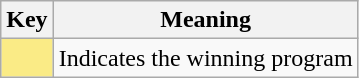<table class="wikitable">
<tr>
<th scope="col" width=%>Key</th>
<th scope="col" width=%>Meaning</th>
</tr>
<tr>
<td style="background:#FAEB86"></td>
<td>Indicates the winning program</td>
</tr>
</table>
